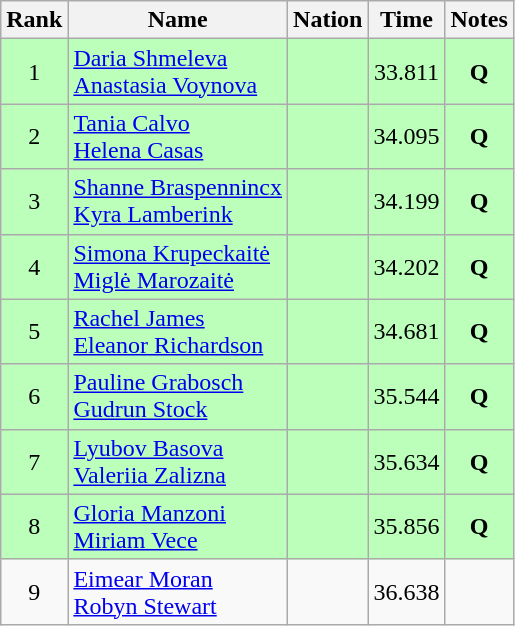<table class="wikitable sortable" style="text-align:center">
<tr>
<th>Rank</th>
<th>Name</th>
<th>Nation</th>
<th>Time</th>
<th>Notes</th>
</tr>
<tr bgcolor=bbffbb>
<td>1</td>
<td align=left><a href='#'>Daria Shmeleva</a><br><a href='#'>Anastasia Voynova</a></td>
<td align=left></td>
<td>33.811</td>
<td><strong>Q</strong></td>
</tr>
<tr bgcolor=bbffbb>
<td>2</td>
<td align=left><a href='#'>Tania Calvo</a><br><a href='#'>Helena Casas</a></td>
<td align=left></td>
<td>34.095</td>
<td><strong>Q</strong></td>
</tr>
<tr bgcolor=bbffbb>
<td>3</td>
<td align=left><a href='#'>Shanne Braspennincx</a><br><a href='#'>Kyra Lamberink</a></td>
<td align=left></td>
<td>34.199</td>
<td><strong>Q</strong></td>
</tr>
<tr bgcolor=bbffbb>
<td>4</td>
<td align=left><a href='#'>Simona Krupeckaitė</a><br><a href='#'>Miglė Marozaitė</a></td>
<td align=left></td>
<td>34.202</td>
<td><strong>Q</strong></td>
</tr>
<tr bgcolor=bbffbb>
<td>5</td>
<td align=left><a href='#'>Rachel James</a><br><a href='#'>Eleanor Richardson</a></td>
<td align=left></td>
<td>34.681</td>
<td><strong>Q</strong></td>
</tr>
<tr bgcolor=bbffbb>
<td>6</td>
<td align=left><a href='#'>Pauline Grabosch</a><br><a href='#'>Gudrun Stock</a></td>
<td align=left></td>
<td>35.544</td>
<td><strong>Q</strong></td>
</tr>
<tr bgcolor=bbffbb>
<td>7</td>
<td align=left><a href='#'>Lyubov Basova</a><br><a href='#'>Valeriia Zalizna</a></td>
<td align=left></td>
<td>35.634</td>
<td><strong>Q</strong></td>
</tr>
<tr bgcolor=bbffbb>
<td>8</td>
<td align=left><a href='#'>Gloria Manzoni</a><br><a href='#'>Miriam Vece</a></td>
<td align=left></td>
<td>35.856</td>
<td><strong>Q</strong></td>
</tr>
<tr>
<td>9</td>
<td align=left><a href='#'>Eimear Moran</a><br><a href='#'>Robyn Stewart</a></td>
<td align=left></td>
<td>36.638</td>
<td></td>
</tr>
</table>
